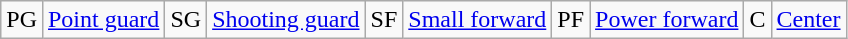<table class=wikitable>
<tr>
<td>PG</td>
<td><a href='#'>Point guard</a></td>
<td>SG</td>
<td><a href='#'>Shooting guard</a></td>
<td>SF</td>
<td><a href='#'>Small forward</a></td>
<td>PF</td>
<td><a href='#'>Power forward</a></td>
<td>C</td>
<td><a href='#'>Center</a></td>
</tr>
</table>
